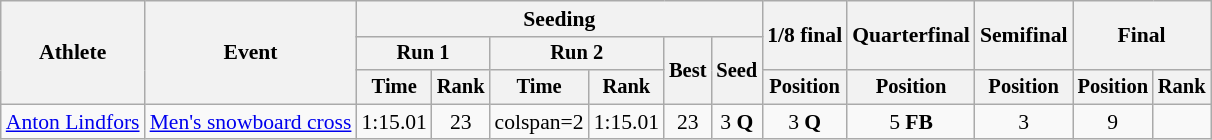<table class=wikitable style=font-size:90%>
<tr>
<th rowspan=3>Athlete</th>
<th rowspan=3>Event</th>
<th colspan=6>Seeding</th>
<th rowspan=2>1/8 final</th>
<th rowspan=2>Quarterfinal</th>
<th rowspan=2>Semifinal</th>
<th rowspan=2 colspan=2>Final</th>
</tr>
<tr style=font-size:95%>
<th colspan=2>Run 1</th>
<th colspan=2>Run 2</th>
<th rowspan=2>Best</th>
<th rowspan=2>Seed</th>
</tr>
<tr style=font-size:95%>
<th>Time</th>
<th>Rank</th>
<th>Time</th>
<th>Rank</th>
<th>Position</th>
<th>Position</th>
<th>Position</th>
<th>Position</th>
<th>Rank</th>
</tr>
<tr align=center>
<td align=left><a href='#'>Anton Lindfors</a></td>
<td align=left><a href='#'>Men's snowboard cross</a></td>
<td>1:15.01</td>
<td>23</td>
<td>colspan=2 </td>
<td>1:15.01</td>
<td>23</td>
<td>3 <strong>Q</strong></td>
<td>3 <strong>Q</strong></td>
<td>5 <strong>FB</strong></td>
<td>3</td>
<td>9</td>
</tr>
</table>
